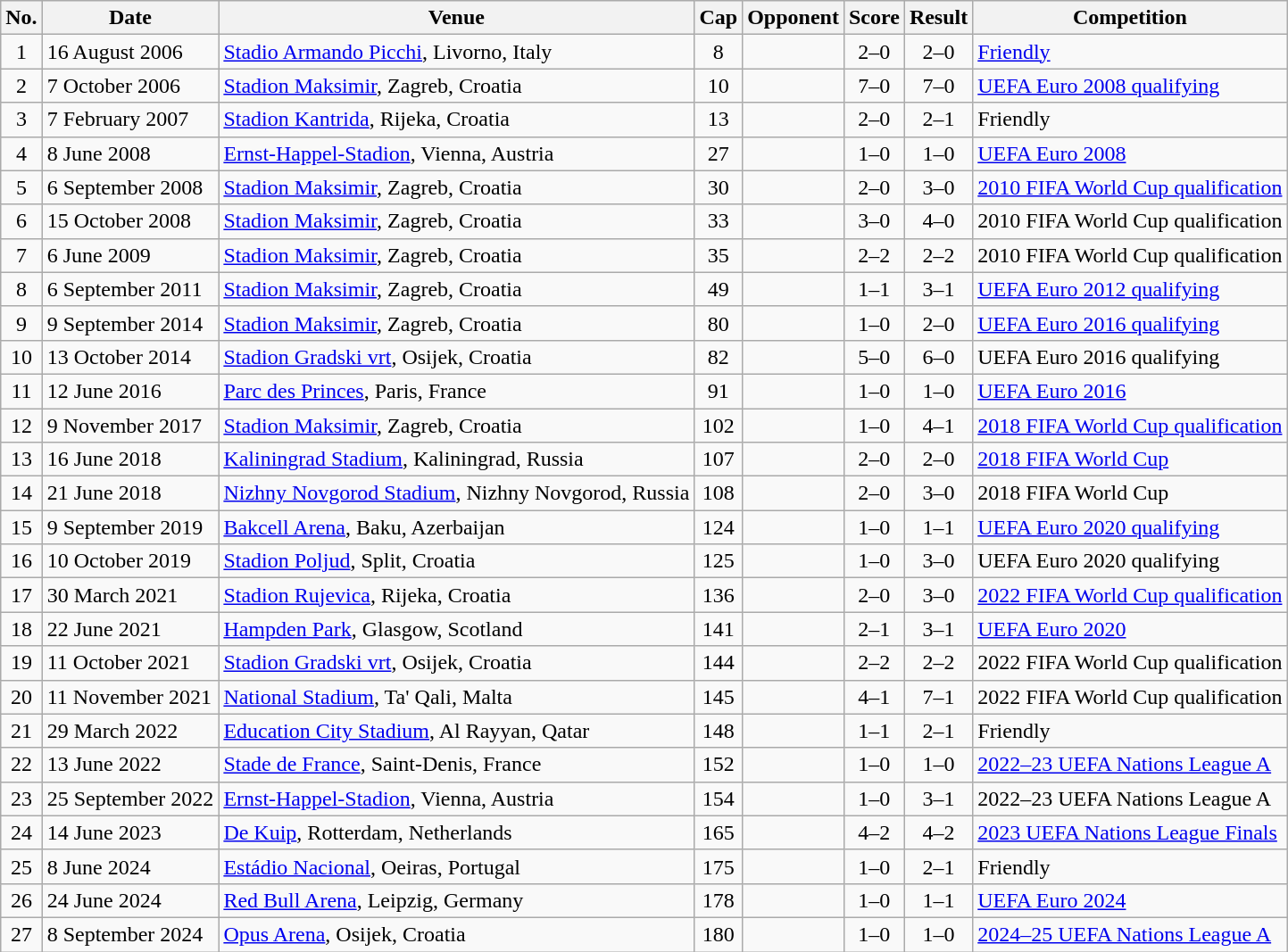<table class="wikitable sortable plainrowheaders">
<tr>
<th scope=col>No.</th>
<th scope=col>Date</th>
<th scope=col>Venue</th>
<th scope=col>Cap</th>
<th scope=col>Opponent</th>
<th scope=col>Score</th>
<th scope=col>Result</th>
<th scope=col>Competition</th>
</tr>
<tr>
<td style="text-align:center">1</td>
<td>16 August 2006</td>
<td><a href='#'>Stadio Armando Picchi</a>, Livorno, Italy</td>
<td style="text-align:center">8</td>
<td></td>
<td style="text-align:center">2–0</td>
<td style="text-align:center">2–0</td>
<td><a href='#'>Friendly</a></td>
</tr>
<tr>
<td style="text-align:center">2</td>
<td>7 October 2006</td>
<td><a href='#'>Stadion Maksimir</a>, Zagreb, Croatia</td>
<td style="text-align:center">10</td>
<td></td>
<td style="text-align:center">7–0</td>
<td style="text-align:center">7–0</td>
<td><a href='#'>UEFA Euro 2008 qualifying</a></td>
</tr>
<tr>
<td style="text-align:center">3</td>
<td>7 February 2007</td>
<td><a href='#'>Stadion Kantrida</a>, Rijeka, Croatia</td>
<td style="text-align:center">13</td>
<td></td>
<td style="text-align:center">2–0</td>
<td style="text-align:center">2–1</td>
<td>Friendly</td>
</tr>
<tr>
<td style="text-align:center">4</td>
<td>8 June 2008</td>
<td><a href='#'>Ernst-Happel-Stadion</a>, Vienna, Austria</td>
<td style="text-align:center">27</td>
<td></td>
<td style="text-align:center">1–0</td>
<td style="text-align:center">1–0</td>
<td><a href='#'>UEFA Euro 2008</a></td>
</tr>
<tr>
<td style="text-align:center">5</td>
<td>6 September 2008</td>
<td><a href='#'>Stadion Maksimir</a>, Zagreb, Croatia</td>
<td style="text-align:center">30</td>
<td></td>
<td style="text-align:center">2–0</td>
<td style="text-align:center">3–0</td>
<td><a href='#'>2010 FIFA World Cup qualification</a></td>
</tr>
<tr>
<td style="text-align:center">6</td>
<td>15 October 2008</td>
<td><a href='#'>Stadion Maksimir</a>, Zagreb, Croatia</td>
<td style="text-align:center">33</td>
<td></td>
<td style="text-align:center">3–0</td>
<td style="text-align:center">4–0</td>
<td>2010 FIFA World Cup qualification</td>
</tr>
<tr>
<td style="text-align:center">7</td>
<td>6 June 2009</td>
<td><a href='#'>Stadion Maksimir</a>, Zagreb, Croatia</td>
<td style="text-align:center">35</td>
<td></td>
<td style="text-align:center">2–2</td>
<td style="text-align:center">2–2</td>
<td>2010 FIFA World Cup qualification</td>
</tr>
<tr>
<td style="text-align:center">8</td>
<td>6 September 2011</td>
<td><a href='#'>Stadion Maksimir</a>, Zagreb, Croatia</td>
<td style="text-align:center">49</td>
<td></td>
<td style="text-align:center">1–1</td>
<td style="text-align:center">3–1</td>
<td><a href='#'>UEFA Euro 2012 qualifying</a></td>
</tr>
<tr>
<td style="text-align:center">9</td>
<td>9 September 2014</td>
<td><a href='#'>Stadion Maksimir</a>, Zagreb, Croatia</td>
<td style="text-align:center">80</td>
<td></td>
<td style="text-align:center">1–0</td>
<td style="text-align:center">2–0</td>
<td><a href='#'>UEFA Euro 2016 qualifying</a></td>
</tr>
<tr>
<td style="text-align:center">10</td>
<td>13 October 2014</td>
<td><a href='#'>Stadion Gradski vrt</a>, Osijek, Croatia</td>
<td style="text-align:center">82</td>
<td></td>
<td style="text-align:center">5–0</td>
<td style="text-align:center">6–0</td>
<td>UEFA Euro 2016 qualifying</td>
</tr>
<tr>
<td style="text-align:center">11</td>
<td>12 June 2016</td>
<td><a href='#'>Parc des Princes</a>, Paris, France</td>
<td style="text-align:center">91</td>
<td></td>
<td style="text-align:center">1–0</td>
<td style="text-align:center">1–0</td>
<td><a href='#'>UEFA Euro 2016</a></td>
</tr>
<tr>
<td style="text-align:center">12</td>
<td>9 November 2017</td>
<td><a href='#'>Stadion Maksimir</a>, Zagreb, Croatia</td>
<td style="text-align:center">102</td>
<td></td>
<td style="text-align:center">1–0</td>
<td style="text-align:center">4–1</td>
<td><a href='#'>2018 FIFA World Cup qualification</a></td>
</tr>
<tr>
<td style="text-align:center">13</td>
<td>16 June 2018</td>
<td><a href='#'>Kaliningrad Stadium</a>, Kaliningrad, Russia</td>
<td style="text-align:center">107</td>
<td></td>
<td style="text-align:center">2–0</td>
<td style="text-align:center">2–0</td>
<td><a href='#'>2018 FIFA World Cup</a></td>
</tr>
<tr>
<td style="text-align:center">14</td>
<td>21 June 2018</td>
<td><a href='#'>Nizhny Novgorod Stadium</a>, Nizhny Novgorod, Russia</td>
<td style="text-align:center">108</td>
<td></td>
<td style="text-align:center">2–0</td>
<td style="text-align:center">3–0</td>
<td>2018 FIFA World Cup</td>
</tr>
<tr>
<td style="text-align:center">15</td>
<td>9 September 2019</td>
<td><a href='#'>Bakcell Arena</a>, Baku, Azerbaijan</td>
<td style="text-align:center">124</td>
<td></td>
<td style="text-align:center">1–0</td>
<td style="text-align:center">1–1</td>
<td><a href='#'>UEFA Euro 2020 qualifying</a></td>
</tr>
<tr>
<td style="text-align:center">16</td>
<td>10 October 2019</td>
<td><a href='#'>Stadion Poljud</a>, Split, Croatia</td>
<td style="text-align:center">125</td>
<td></td>
<td style="text-align:center">1–0</td>
<td style="text-align:center">3–0</td>
<td>UEFA Euro 2020 qualifying</td>
</tr>
<tr>
<td style="text-align:center">17</td>
<td>30 March 2021</td>
<td><a href='#'>Stadion Rujevica</a>, Rijeka, Croatia</td>
<td style="text-align:center">136</td>
<td></td>
<td style="text-align:center">2–0</td>
<td style="text-align:center">3–0</td>
<td><a href='#'>2022 FIFA World Cup qualification</a></td>
</tr>
<tr>
<td style="text-align:center">18</td>
<td>22 June 2021</td>
<td><a href='#'>Hampden Park</a>, Glasgow, Scotland</td>
<td style="text-align:center">141</td>
<td></td>
<td style="text-align:center">2–1</td>
<td style="text-align:center">3–1</td>
<td><a href='#'>UEFA Euro 2020</a></td>
</tr>
<tr>
<td style="text-align:center">19</td>
<td>11 October 2021</td>
<td><a href='#'>Stadion Gradski vrt</a>, Osijek, Croatia</td>
<td style="text-align:center">144</td>
<td></td>
<td style="text-align:center">2–2</td>
<td style="text-align:center">2–2</td>
<td>2022 FIFA World Cup qualification</td>
</tr>
<tr>
<td style="text-align:center">20</td>
<td>11 November 2021</td>
<td><a href='#'>National Stadium</a>, Ta' Qali, Malta</td>
<td style="text-align:center">145</td>
<td></td>
<td style="text-align:center">4–1</td>
<td style="text-align:center">7–1</td>
<td>2022 FIFA World Cup qualification</td>
</tr>
<tr>
<td style="text-align:center">21</td>
<td>29 March 2022</td>
<td><a href='#'>Education City Stadium</a>, Al Rayyan, Qatar</td>
<td style="text-align:center">148</td>
<td></td>
<td style="text-align:center">1–1</td>
<td style="text-align:center">2–1</td>
<td>Friendly</td>
</tr>
<tr>
<td style="text-align:center">22</td>
<td>13 June 2022</td>
<td><a href='#'>Stade de France</a>, Saint-Denis, France</td>
<td style="text-align:center">152</td>
<td></td>
<td style="text-align:center">1–0</td>
<td style="text-align:center">1–0</td>
<td><a href='#'>2022–23 UEFA Nations League A</a></td>
</tr>
<tr>
<td style="text-align:center">23</td>
<td>25 September 2022</td>
<td><a href='#'>Ernst-Happel-Stadion</a>, Vienna, Austria</td>
<td style="text-align:center">154</td>
<td></td>
<td style="text-align:center">1–0</td>
<td style="text-align:center">3–1</td>
<td>2022–23 UEFA Nations League A</td>
</tr>
<tr>
<td style="text-align:center">24</td>
<td>14 June 2023</td>
<td><a href='#'>De Kuip</a>, Rotterdam, Netherlands</td>
<td style="text-align:center">165</td>
<td></td>
<td style="text-align:center">4–2</td>
<td style="text-align:center">4–2 </td>
<td><a href='#'>2023 UEFA Nations League Finals</a></td>
</tr>
<tr>
<td style="text-align:center">25</td>
<td>8 June 2024</td>
<td><a href='#'>Estádio Nacional</a>, Oeiras, Portugal</td>
<td style="text-align:center">175</td>
<td></td>
<td style="text-align:center">1–0</td>
<td style="text-align:center">2–1</td>
<td>Friendly</td>
</tr>
<tr>
<td style="text-align:center">26</td>
<td>24 June 2024</td>
<td><a href='#'>Red Bull Arena</a>, Leipzig, Germany</td>
<td style="text-align:center">178</td>
<td></td>
<td style="text-align:center">1–0</td>
<td style="text-align:center">1–1</td>
<td><a href='#'>UEFA Euro 2024</a></td>
</tr>
<tr>
<td style="text-align:center">27</td>
<td>8 September 2024</td>
<td><a href='#'>Opus Arena</a>, Osijek, Croatia</td>
<td style="text-align:center">180</td>
<td></td>
<td style="text-align:center">1–0</td>
<td style="text-align:center">1–0</td>
<td><a href='#'>2024–25 UEFA Nations League A</a></td>
</tr>
</table>
